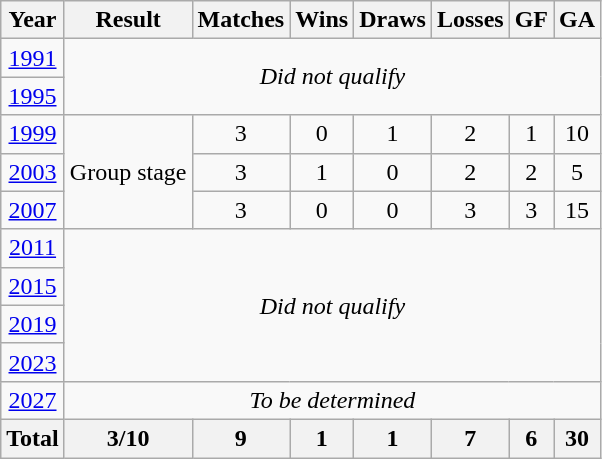<table class="wikitable" style="text-align: center;">
<tr>
<th>Year</th>
<th>Result</th>
<th>Matches</th>
<th>Wins</th>
<th>Draws</th>
<th>Losses</th>
<th>GF</th>
<th>GA</th>
</tr>
<tr>
<td> <a href='#'>1991</a></td>
<td colspan=8 rowspan=2><em>Did not qualify</em></td>
</tr>
<tr>
<td> <a href='#'>1995</a></td>
</tr>
<tr>
<td> <a href='#'>1999</a></td>
<td rowspan=3>Group stage</td>
<td>3</td>
<td>0</td>
<td>1</td>
<td>2</td>
<td>1</td>
<td>10</td>
</tr>
<tr>
<td> <a href='#'>2003</a></td>
<td>3</td>
<td>1</td>
<td>0</td>
<td>2</td>
<td>2</td>
<td>5</td>
</tr>
<tr>
<td> <a href='#'>2007</a></td>
<td>3</td>
<td>0</td>
<td>0</td>
<td>3</td>
<td>3</td>
<td>15</td>
</tr>
<tr>
<td> <a href='#'>2011</a></td>
<td colspan=8 rowspan=4><em>Did not qualify</em></td>
</tr>
<tr>
<td> <a href='#'>2015</a></td>
</tr>
<tr>
<td> <a href='#'>2019</a></td>
</tr>
<tr>
<td>  <a href='#'>2023</a></td>
</tr>
<tr>
<td> <a href='#'>2027</a></td>
<td colspan=8><em>To be determined</em></td>
</tr>
<tr>
<th><strong>Total</strong></th>
<th>3/10</th>
<th>9</th>
<th>1</th>
<th>1</th>
<th>7</th>
<th>6</th>
<th>30</th>
</tr>
</table>
